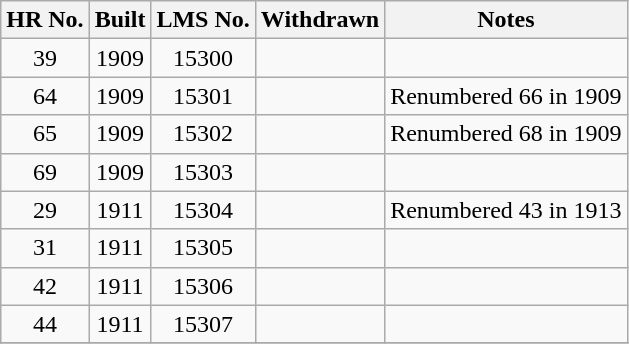<table class="wikitable sortable" style=text-align:center>
<tr>
<th>HR No.</th>
<th>Built</th>
<th>LMS No.</th>
<th>Withdrawn</th>
<th>Notes</th>
</tr>
<tr>
<td>39</td>
<td>1909</td>
<td>15300</td>
<td></td>
<td align=left></td>
</tr>
<tr>
<td>64</td>
<td>1909</td>
<td>15301</td>
<td></td>
<td align=left>Renumbered 66 in 1909</td>
</tr>
<tr>
<td>65</td>
<td>1909</td>
<td>15302</td>
<td></td>
<td align=left>Renumbered 68 in 1909</td>
</tr>
<tr>
<td>69</td>
<td>1909</td>
<td>15303</td>
<td></td>
<td align=left></td>
</tr>
<tr>
<td>29</td>
<td>1911</td>
<td>15304</td>
<td></td>
<td align=left>Renumbered 43 in 1913</td>
</tr>
<tr>
<td>31</td>
<td>1911</td>
<td>15305</td>
<td></td>
<td align=left></td>
</tr>
<tr>
<td>42</td>
<td>1911</td>
<td>15306</td>
<td></td>
<td align=left></td>
</tr>
<tr>
<td>44</td>
<td>1911</td>
<td>15307</td>
<td></td>
<td align=left></td>
</tr>
<tr>
</tr>
</table>
